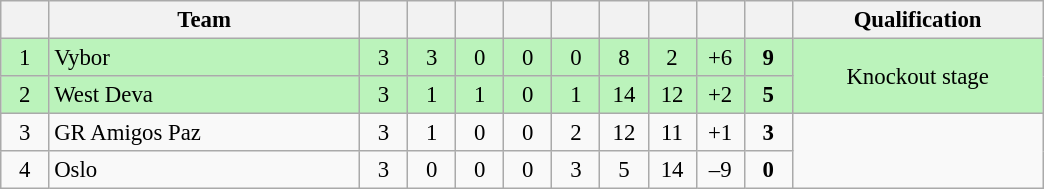<table class="wikitable" style="font-size: 95%">
<tr>
<th width="25"></th>
<th width="200">Team</th>
<th width="25"></th>
<th width="25"></th>
<th width="25"></th>
<th width="25"></th>
<th width="25"></th>
<th width="25"></th>
<th width="25"></th>
<th width="25"></th>
<th width="25"></th>
<th width="160">Qualification</th>
</tr>
<tr align=center bgcolor=#bbf3bb>
<td>1</td>
<td align=left> Vybor</td>
<td>3</td>
<td>3</td>
<td>0</td>
<td>0</td>
<td>0</td>
<td>8</td>
<td>2</td>
<td>+6</td>
<td><strong>9</strong></td>
<td rowspan=2>Knockout stage</td>
</tr>
<tr align=center bgcolor=#bbf3bb>
<td>2</td>
<td align=left> West Deva</td>
<td>3</td>
<td>1</td>
<td>1</td>
<td>0</td>
<td>1</td>
<td>14</td>
<td>12</td>
<td>+2</td>
<td><strong>5</strong></td>
</tr>
<tr align=center>
<td>3</td>
<td align=left> GR Amigos Paz</td>
<td>3</td>
<td>1</td>
<td>0</td>
<td>0</td>
<td>2</td>
<td>12</td>
<td>11</td>
<td>+1</td>
<td><strong>3</strong></td>
<td rowspan=2></td>
</tr>
<tr align=center>
<td>4</td>
<td align=left> Oslo</td>
<td>3</td>
<td>0</td>
<td>0</td>
<td>0</td>
<td>3</td>
<td>5</td>
<td>14</td>
<td>–9</td>
<td><strong>0</strong></td>
</tr>
</table>
